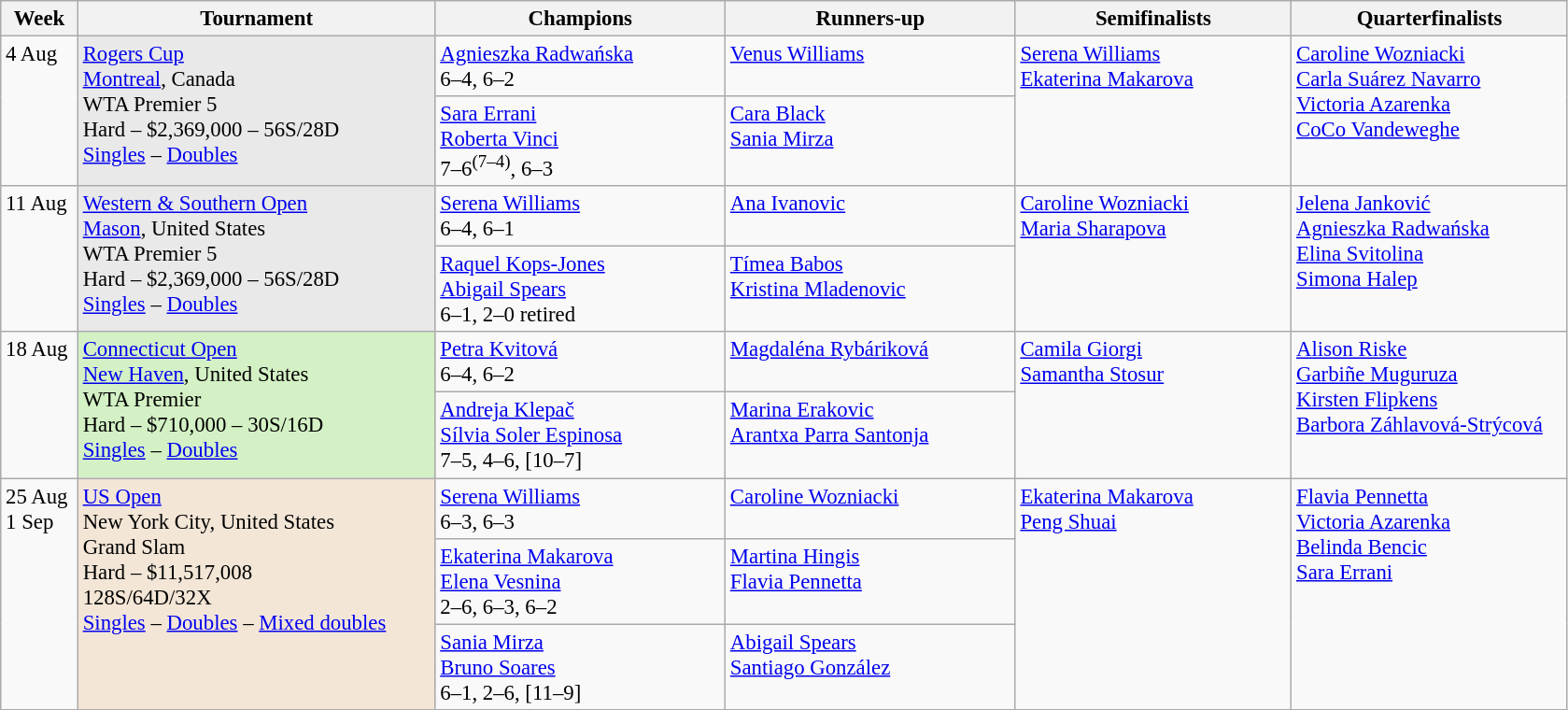<table class=wikitable style=font-size:95%>
<tr>
<th style="width:48px;">Week</th>
<th style="width:248px;">Tournament</th>
<th style="width:200px;">Champions</th>
<th style="width:200px;">Runners-up</th>
<th style="width:190px;">Semifinalists</th>
<th style="width:190px;">Quarterfinalists</th>
</tr>
<tr valign=top>
<td rowspan=2>4 Aug</td>
<td style="background:#E9E9E9;" rowspan="2"><a href='#'>Rogers Cup</a><br><a href='#'>Montreal</a>, Canada<br>WTA Premier 5<br>Hard – $2,369,000 – 56S/28D<br><a href='#'>Singles</a> – <a href='#'>Doubles</a></td>
<td> <a href='#'>Agnieszka Radwańska</a><br>6–4, 6–2</td>
<td> <a href='#'>Venus Williams</a></td>
<td rowspan=2> <a href='#'>Serena Williams</a> <br>  <a href='#'>Ekaterina Makarova</a></td>
<td rowspan=2> <a href='#'>Caroline Wozniacki</a> <br> <a href='#'>Carla Suárez Navarro</a> <br> <a href='#'>Victoria Azarenka</a> <br>  <a href='#'>CoCo Vandeweghe</a></td>
</tr>
<tr valign=top>
<td> <a href='#'>Sara Errani</a> <br>  <a href='#'>Roberta Vinci</a><br> 7–6<sup>(7–4)</sup>, 6–3</td>
<td> <a href='#'>Cara Black</a> <br>  <a href='#'>Sania Mirza</a></td>
</tr>
<tr valign=top>
<td rowspan=2>11 Aug</td>
<td style="background:#E9E9E9;" rowspan="2"><a href='#'>Western & Southern Open</a><br> <a href='#'>Mason</a>, United States<br>WTA Premier 5<br>Hard – $2,369,000 – 56S/28D<br><a href='#'>Singles</a> – <a href='#'>Doubles</a></td>
<td> <a href='#'>Serena Williams</a><br>6–4, 6–1</td>
<td> <a href='#'>Ana Ivanovic</a></td>
<td rowspan=2> <a href='#'>Caroline Wozniacki</a> <br>   <a href='#'>Maria Sharapova</a></td>
<td rowspan=2> <a href='#'>Jelena Janković</a> <br>  <a href='#'>Agnieszka Radwańska</a> <br>  <a href='#'>Elina Svitolina</a> <br>  <a href='#'>Simona Halep</a></td>
</tr>
<tr valign=top>
<td> <a href='#'>Raquel Kops-Jones</a> <br>  <a href='#'>Abigail Spears</a><br> 6–1, 2–0 retired</td>
<td> <a href='#'>Tímea Babos</a> <br>  <a href='#'>Kristina Mladenovic</a></td>
</tr>
<tr valign=top>
<td rowspan=2>18 Aug</td>
<td style="background:#D4F1C5;" rowspan="2"><a href='#'>Connecticut Open</a><br><a href='#'>New Haven</a>, United States<br>WTA Premier<br>Hard – $710,000 – 30S/16D<br><a href='#'>Singles</a> – <a href='#'>Doubles</a></td>
<td> <a href='#'>Petra Kvitová</a><br>6–4, 6–2</td>
<td> <a href='#'>Magdaléna Rybáriková</a></td>
<td rowspan=2> <a href='#'>Camila Giorgi</a><br> <a href='#'>Samantha Stosur</a></td>
<td rowspan=2> <a href='#'>Alison Riske</a> <br>  <a href='#'>Garbiñe Muguruza</a> <br> <a href='#'>Kirsten Flipkens</a><br>  <a href='#'>Barbora Záhlavová-Strýcová</a></td>
</tr>
<tr valign=top>
<td> <a href='#'>Andreja Klepač</a><br> <a href='#'>Sílvia Soler Espinosa</a><br>7–5, 4–6, [10–7]</td>
<td> <a href='#'>Marina Erakovic</a><br> <a href='#'>Arantxa Parra Santonja</a></td>
</tr>
<tr valign=top>
<td rowspan=3>25 Aug <br>1 Sep</td>
<td style="background:#F3E6D7;" rowspan="3"><a href='#'>US Open</a><br>New York City, United States<br>Grand Slam<br>Hard – $11,517,008<br>128S/64D/32X<br><a href='#'>Singles</a> – <a href='#'>Doubles</a> – <a href='#'>Mixed doubles</a></td>
<td> <a href='#'>Serena Williams</a> <br>6–3, 6–3</td>
<td> <a href='#'>Caroline Wozniacki</a></td>
<td rowspan=3> <a href='#'>Ekaterina Makarova</a><br> <a href='#'>Peng Shuai</a></td>
<td rowspan=3> <a href='#'>Flavia Pennetta</a><br> <a href='#'>Victoria Azarenka</a><br>  <a href='#'>Belinda Bencic</a><br>  <a href='#'>Sara Errani</a></td>
</tr>
<tr valign=top>
<td> <a href='#'>Ekaterina Makarova</a><br> <a href='#'>Elena Vesnina</a><br>2–6, 6–3, 6–2</td>
<td> <a href='#'>Martina Hingis</a><br> <a href='#'>Flavia Pennetta</a></td>
</tr>
<tr valign=top>
<td> <a href='#'>Sania Mirza</a> <br>  <a href='#'>Bruno Soares</a><br>6–1, 2–6, [11–9]</td>
<td> <a href='#'>Abigail Spears</a> <br>  <a href='#'>Santiago González</a></td>
</tr>
</table>
